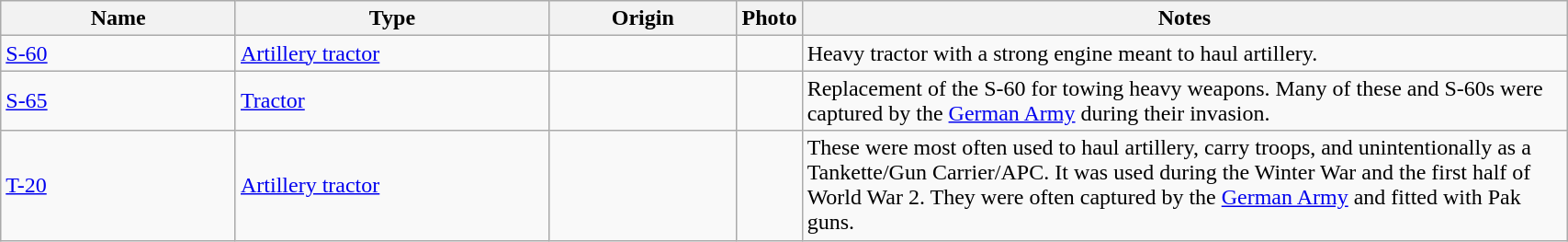<table class="wikitable" style="width:90%;">
<tr>
<th style="width:15%;">Name</th>
<th style="width:20%;">Type</th>
<th style="width:12%;">Origin</th>
<th>Photo</th>
<th>Notes</th>
</tr>
<tr>
<td><a href='#'>S-60</a></td>
<td><a href='#'>Artillery tractor</a></td>
<td></td>
<td></td>
<td>Heavy tractor with a strong engine meant to haul artillery.</td>
</tr>
<tr>
<td><a href='#'>S-65</a></td>
<td><a href='#'>Tractor</a></td>
<td></td>
<td></td>
<td>Replacement of the S-60 for towing heavy weapons. Many of these and S-60s were captured by the <a href='#'>German Army</a> during their invasion.</td>
</tr>
<tr>
<td><a href='#'>T-20</a></td>
<td><a href='#'>Artillery tractor</a></td>
<td></td>
<td></td>
<td>These were most often used to haul artillery, carry troops, and unintentionally as a Tankette/Gun Carrier/APC. It was used during the Winter War and the first half of World War 2. They were often captured by the <a href='#'>German Army</a> and fitted with Pak guns.</td>
</tr>
</table>
